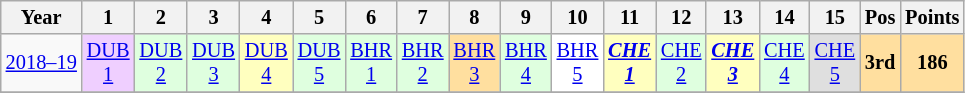<table class="wikitable" style="text-align:center; font-size:85%">
<tr>
<th>Year</th>
<th>1</th>
<th>2</th>
<th>3</th>
<th>4</th>
<th>5</th>
<th>6</th>
<th>7</th>
<th>8</th>
<th>9</th>
<th>10</th>
<th>11</th>
<th>12</th>
<th>13</th>
<th>14</th>
<th>15</th>
<th>Pos</th>
<th>Points</th>
</tr>
<tr>
<td nowrap><a href='#'>2018–19</a></td>
<td style="background:#EFCFFF;"><a href='#'>DUB<br>1</a><br></td>
<td style="background:#DFFFDF;"><a href='#'>DUB<br>2</a><br></td>
<td style="background:#DFFFDF;"><a href='#'>DUB<br>3</a><br></td>
<td style="background:#FFFFBF;"><a href='#'>DUB<br>4</a><br></td>
<td style="background:#DFFFDF;"><a href='#'>DUB<br>5</a><br></td>
<td style="background:#DFFFDF;"><a href='#'>BHR<br>1</a><br></td>
<td style="background:#DFFFDF;"><a href='#'>BHR<br>2</a><br></td>
<td style="background:#FFDF9F;"><a href='#'>BHR<br>3</a><br></td>
<td style="background:#DFFFDF;"><a href='#'>BHR<br>4</a><br></td>
<td style="background:#FFFFFF;"><a href='#'>BHR<br>5</a><br></td>
<td style="background:#FFFFBF;"><strong><em><a href='#'>CHE<br>1</a></em></strong><br></td>
<td style="background:#DFFFDF;"><a href='#'>CHE<br>2</a><br></td>
<td style="background:#FFFFBF;"><strong><em><a href='#'>CHE<br>3</a></em></strong><br></td>
<td style="background:#DFFFDF;"><a href='#'>CHE<br>4</a><br></td>
<td style="background:#DFDFDF;"><a href='#'>CHE<br>5</a><br></td>
<th style="background:#FFDF9F;">3rd</th>
<th style="background:#FFDF9F;">186</th>
</tr>
<tr>
</tr>
</table>
